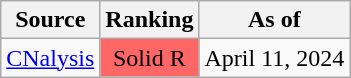<table class="wikitable" style="text-align:center">
<tr>
<th>Source</th>
<th>Ranking</th>
<th>As of</th>
</tr>
<tr>
<td align=left><a href='#'>CNalysis</a></td>
<td style="background:#f66" data-sort-value=4>Solid R</td>
<td>April 11, 2024</td>
</tr>
</table>
